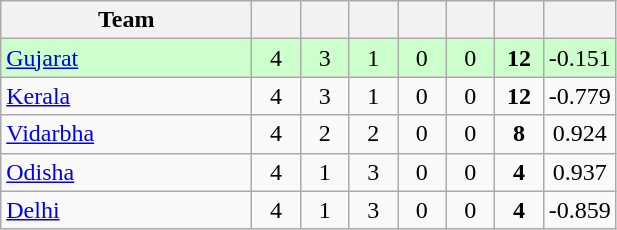<table class="wikitable" style="text-align:center">
<tr>
<th style="width:160px">Team</th>
<th style="width:25px"></th>
<th style="width:25px"></th>
<th style="width:25px"></th>
<th style="width:25px"></th>
<th style="width:25px"></th>
<th style="width:25px"></th>
<th style="width:25px"></th>
</tr>
<tr style="background:#cfc;">
<td style="text-align:left"><a href='#'>Gujarat</a> </td>
<td>4</td>
<td>3</td>
<td>1</td>
<td>0</td>
<td>0</td>
<td><strong>12</strong></td>
<td>-0.151</td>
</tr>
<tr>
<td style="text-align:left"><a href='#'>Kerala</a></td>
<td>4</td>
<td>3</td>
<td>1</td>
<td>0</td>
<td>0</td>
<td><strong>12</strong></td>
<td>-0.779</td>
</tr>
<tr>
<td style="text-align:left"><a href='#'>Vidarbha</a></td>
<td>4</td>
<td>2</td>
<td>2</td>
<td>0</td>
<td>0</td>
<td><strong>8</strong></td>
<td>0.924</td>
</tr>
<tr>
<td style="text-align:left"><a href='#'>Odisha</a> </td>
<td>4</td>
<td>1</td>
<td>3</td>
<td>0</td>
<td>0</td>
<td><strong>4</strong></td>
<td>0.937</td>
</tr>
<tr>
<td style="text-align:left"><a href='#'>Delhi</a></td>
<td>4</td>
<td>1</td>
<td>3</td>
<td>0</td>
<td>0</td>
<td><strong>4</strong></td>
<td>-0.859</td>
</tr>
</table>
